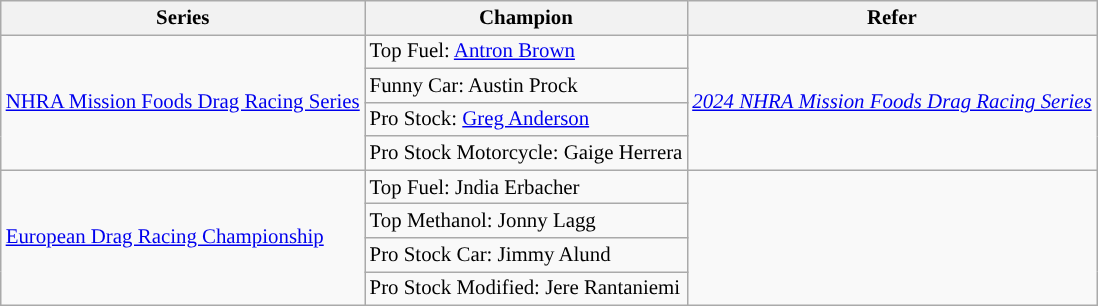<table class="wikitable" style="font-size:87%;">
<tr font-weight:bold">
<th>Series</th>
<th>Champion</th>
<th>Refer</th>
</tr>
<tr>
<td rowspan=4><a href='#'>NHRA Mission Foods Drag Racing Series</a></td>
<td>Top Fuel:  <a href='#'>Antron Brown</a></td>
<td rowspan=4><em><a href='#'>2024 NHRA Mission Foods Drag Racing Series</a></em></td>
</tr>
<tr>
<td>Funny Car:  Austin Prock</td>
</tr>
<tr>
<td>Pro Stock:  <a href='#'>Greg Anderson</a></td>
</tr>
<tr>
<td>Pro Stock Motorcycle:  Gaige Herrera</td>
</tr>
<tr>
<td rowspan=4><a href='#'>European Drag Racing Championship</a></td>
<td>Top Fuel:  Jndia Erbacher</td>
<td rowspan=4></td>
</tr>
<tr>
<td>Top Methanol:  Jonny Lagg</td>
</tr>
<tr>
<td>Pro Stock Car:  Jimmy Alund</td>
</tr>
<tr>
<td>Pro Stock Modified:  Jere Rantaniemi</td>
</tr>
</table>
